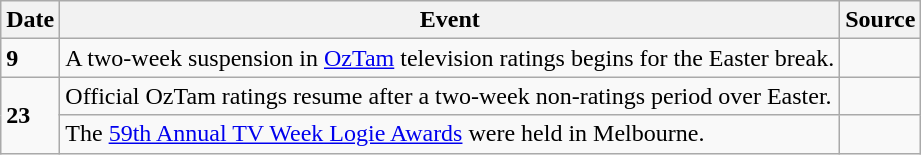<table class="wikitable">
<tr>
<th>Date</th>
<th>Event</th>
<th>Source</th>
</tr>
<tr>
<td><strong>9</strong></td>
<td>A two-week suspension in <a href='#'>OzTam</a> television ratings begins for the Easter break.</td>
<td></td>
</tr>
<tr>
<td rowspan="2"><strong>23</strong></td>
<td>Official OzTam ratings resume after a two-week non-ratings period over Easter.</td>
<td></td>
</tr>
<tr>
<td>The <a href='#'>59th Annual TV Week Logie Awards</a> were held in Melbourne.</td>
<td></td>
</tr>
</table>
